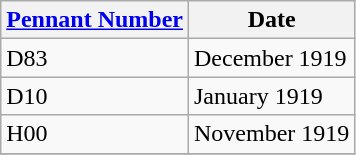<table class="wikitable" style="text-align:left">
<tr>
<th><a href='#'>Pennant Number</a></th>
<th>Date</th>
</tr>
<tr>
<td>D83</td>
<td>December 1919</td>
</tr>
<tr>
<td>D10</td>
<td>January 1919</td>
</tr>
<tr>
<td>H00</td>
<td>November 1919</td>
</tr>
<tr>
</tr>
</table>
